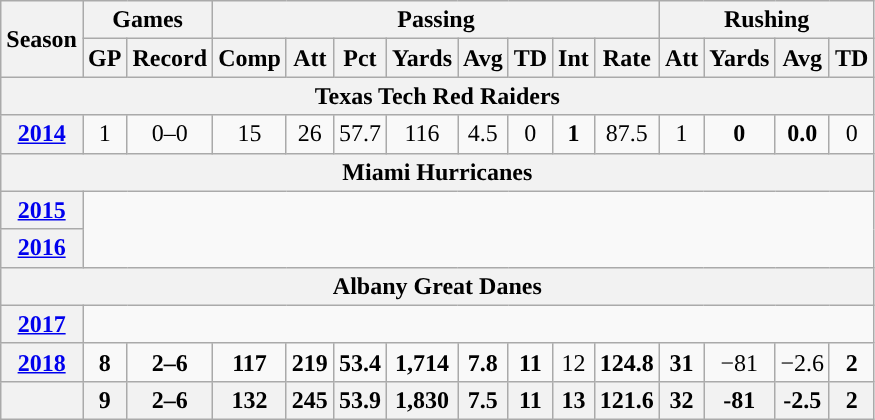<table class="wikitable" style="text-align:center;">
<tr>
<th rowspan="2">Season</th>
<th colspan="2">Games</th>
<th colspan="8">Passing</th>
<th colspan="4">Rushing</th>
</tr>
<tr>
<th>GP</th>
<th>Record</th>
<th>Comp</th>
<th>Att</th>
<th>Pct</th>
<th>Yards</th>
<th>Avg</th>
<th>TD</th>
<th>Int</th>
<th>Rate</th>
<th>Att</th>
<th>Yards</th>
<th>Avg</th>
<th>TD</th>
</tr>
<tr>
<th colspan="16">Texas Tech Red Raiders</th>
</tr>
<tr>
<th><a href='#'>2014</a></th>
<td>1</td>
<td>0–0</td>
<td>15</td>
<td>26</td>
<td>57.7</td>
<td>116</td>
<td>4.5</td>
<td>0</td>
<td><strong>1</strong></td>
<td>87.5</td>
<td>1</td>
<td><strong>0</strong></td>
<td><strong>0.0</strong></td>
<td>0</td>
</tr>
<tr>
<th colspan="16">Miami Hurricanes</th>
</tr>
<tr>
<th><a href='#'>2015</a></th>
<td colspan="14" rowspan="2"></td>
</tr>
<tr>
<th><a href='#'>2016</a></th>
</tr>
<tr>
<th colspan="16">Albany Great Danes</th>
</tr>
<tr>
<th><a href='#'>2017</a></th>
<td colspan="14"></td>
</tr>
<tr>
<th><a href='#'>2018</a></th>
<td><strong>8</strong></td>
<td><strong>2–6</strong></td>
<td><strong>117</strong></td>
<td><strong>219</strong></td>
<td><strong>53.4</strong></td>
<td><strong>1,714</strong></td>
<td><strong>7.8</strong></td>
<td><strong>11</strong></td>
<td>12</td>
<td><strong>124.8</strong></td>
<td><strong>31</strong></td>
<td>−81</td>
<td>−2.6</td>
<td><strong>2</strong></td>
</tr>
<tr>
<th></th>
<th>9</th>
<th>2–6</th>
<th>132</th>
<th>245</th>
<th>53.9</th>
<th>1,830</th>
<th>7.5</th>
<th>11</th>
<th>13</th>
<th>121.6</th>
<th>32</th>
<th>-81</th>
<th>-2.5</th>
<th>2</th>
</tr>
</table>
